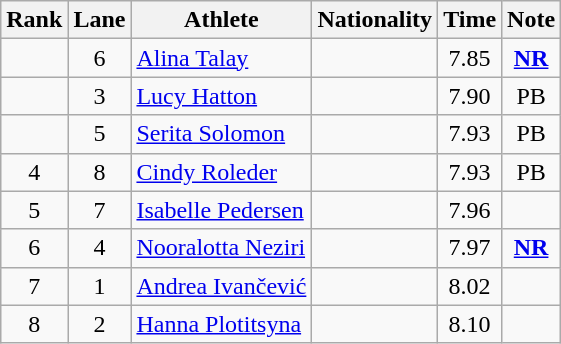<table class="wikitable sortable" style="text-align:center">
<tr>
<th>Rank</th>
<th>Lane</th>
<th>Athlete</th>
<th>Nationality</th>
<th>Time</th>
<th>Note</th>
</tr>
<tr>
<td></td>
<td>6</td>
<td align=left><a href='#'>Alina Talay</a></td>
<td align=left></td>
<td>7.85</td>
<td><strong><a href='#'>NR</a></strong></td>
</tr>
<tr>
<td></td>
<td>3</td>
<td align=left><a href='#'>Lucy Hatton</a></td>
<td align=left></td>
<td>7.90</td>
<td>PB</td>
</tr>
<tr>
<td></td>
<td>5</td>
<td align=left><a href='#'>Serita Solomon</a></td>
<td align=left></td>
<td>7.93</td>
<td>PB</td>
</tr>
<tr>
<td>4</td>
<td>8</td>
<td align=left><a href='#'>Cindy Roleder</a></td>
<td align=left></td>
<td>7.93</td>
<td>PB</td>
</tr>
<tr>
<td>5</td>
<td>7</td>
<td align=left><a href='#'>Isabelle Pedersen</a></td>
<td align=left></td>
<td>7.96</td>
<td></td>
</tr>
<tr>
<td>6</td>
<td>4</td>
<td align=left><a href='#'>Nooralotta Neziri</a></td>
<td align=left></td>
<td>7.97</td>
<td><strong><a href='#'>NR</a></strong></td>
</tr>
<tr>
<td>7</td>
<td>1</td>
<td align=left><a href='#'>Andrea Ivančević</a></td>
<td align=left></td>
<td>8.02</td>
<td></td>
</tr>
<tr>
<td>8</td>
<td>2</td>
<td align=left><a href='#'>Hanna Plotitsyna</a></td>
<td align=left></td>
<td>8.10</td>
<td></td>
</tr>
</table>
